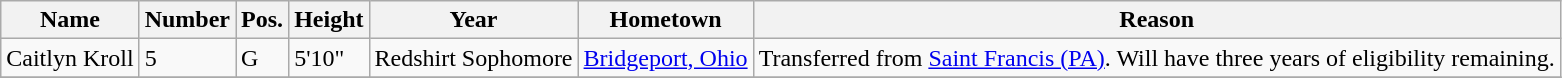<table class="wikitable sortable" border="1">
<tr align=center>
<th style= >Name</th>
<th style= >Number</th>
<th style= >Pos.</th>
<th style= >Height</th>
<th style= >Year</th>
<th style= >Hometown</th>
<th style= >Reason</th>
</tr>
<tr>
<td>Caitlyn Kroll</td>
<td>5</td>
<td>G</td>
<td>5'10"</td>
<td>Redshirt Sophomore</td>
<td><a href='#'>Bridgeport, Ohio</a></td>
<td>Transferred from <a href='#'>Saint Francis (PA)</a>. Will have three years of eligibility remaining.</td>
</tr>
<tr>
</tr>
</table>
